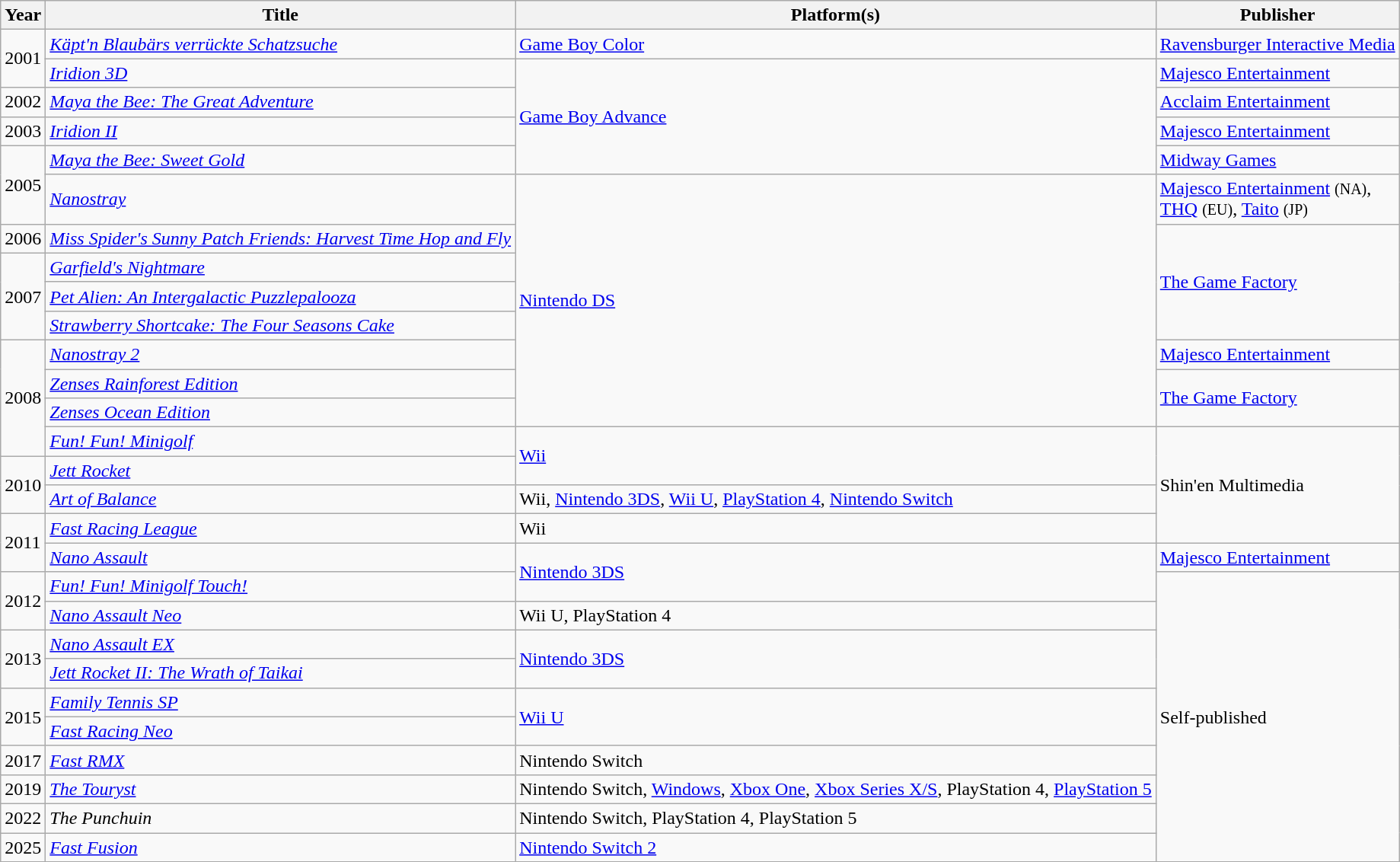<table class="wikitable">
<tr>
<th>Year</th>
<th>Title</th>
<th>Platform(s)</th>
<th>Publisher</th>
</tr>
<tr>
<td rowspan="2">2001</td>
<td><em><a href='#'>Käpt'n Blaubärs verrückte Schatzsuche</a></em></td>
<td><a href='#'>Game Boy Color</a></td>
<td><a href='#'>Ravensburger Interactive Media</a></td>
</tr>
<tr>
<td><em><a href='#'>Iridion 3D</a></em></td>
<td rowspan="4"><a href='#'>Game Boy Advance</a></td>
<td><a href='#'>Majesco Entertainment</a></td>
</tr>
<tr>
<td>2002</td>
<td><em><a href='#'>Maya the Bee: The Great Adventure</a></em></td>
<td><a href='#'>Acclaim Entertainment</a></td>
</tr>
<tr>
<td>2003</td>
<td><em><a href='#'>Iridion II</a></em></td>
<td><a href='#'>Majesco Entertainment</a></td>
</tr>
<tr>
<td rowspan="2">2005</td>
<td><em><a href='#'>Maya the Bee: Sweet Gold</a></em></td>
<td><a href='#'>Midway Games</a></td>
</tr>
<tr>
<td><em><a href='#'>Nanostray</a></em></td>
<td rowspan="8"><a href='#'>Nintendo DS</a></td>
<td><a href='#'>Majesco Entertainment</a> <small>(NA)</small>,<br> <a href='#'>THQ</a> <small>(EU)</small>, <a href='#'>Taito</a> <small>(JP)</small></td>
</tr>
<tr>
<td>2006</td>
<td><em><a href='#'>Miss Spider's Sunny Patch Friends: Harvest Time Hop and Fly</a></em></td>
<td rowspan="4"><a href='#'>The Game Factory</a></td>
</tr>
<tr>
<td rowspan="3">2007</td>
<td><em><a href='#'>Garfield's Nightmare</a></em></td>
</tr>
<tr>
<td><em><a href='#'>Pet Alien: An Intergalactic Puzzlepalooza</a></em></td>
</tr>
<tr>
<td><em><a href='#'>Strawberry Shortcake: The Four Seasons Cake</a></em></td>
</tr>
<tr>
<td rowspan="4">2008</td>
<td><em><a href='#'>Nanostray 2</a></em></td>
<td><a href='#'>Majesco Entertainment</a></td>
</tr>
<tr>
<td><em><a href='#'>Zenses Rainforest Edition</a></em></td>
<td rowspan="2"><a href='#'>The Game Factory</a></td>
</tr>
<tr>
<td><em><a href='#'>Zenses Ocean Edition</a></em></td>
</tr>
<tr>
<td><em><a href='#'>Fun! Fun! Minigolf</a></em></td>
<td rowspan="2"><a href='#'>Wii</a></td>
<td rowspan="4">Shin'en Multimedia</td>
</tr>
<tr>
<td rowspan="2">2010</td>
<td><em><a href='#'>Jett Rocket</a></em></td>
</tr>
<tr>
<td><em><a href='#'>Art of Balance</a></em></td>
<td>Wii, <a href='#'>Nintendo 3DS</a>, <a href='#'>Wii U</a>, <a href='#'>PlayStation 4</a>, <a href='#'>Nintendo Switch</a></td>
</tr>
<tr>
<td rowspan="2">2011</td>
<td><em><a href='#'>Fast Racing League</a></em></td>
<td>Wii</td>
</tr>
<tr>
<td><em><a href='#'>Nano Assault</a></em></td>
<td rowspan="2"><a href='#'>Nintendo 3DS</a></td>
<td><a href='#'>Majesco Entertainment</a></td>
</tr>
<tr>
<td rowspan="2">2012</td>
<td><em><a href='#'>Fun! Fun! Minigolf Touch!</a></em></td>
<td rowspan="10">Self-published</td>
</tr>
<tr>
<td><em><a href='#'>Nano Assault Neo</a></em></td>
<td>Wii U, PlayStation 4</td>
</tr>
<tr>
<td rowspan="2">2013</td>
<td><em><a href='#'>Nano Assault EX</a></em></td>
<td rowspan="2"><a href='#'>Nintendo 3DS</a></td>
</tr>
<tr>
<td><em><a href='#'>Jett Rocket II: The Wrath of Taikai</a></em></td>
</tr>
<tr>
<td rowspan="2">2015</td>
<td><em><a href='#'>Family Tennis SP</a></em></td>
<td rowspan="2"><a href='#'>Wii U</a></td>
</tr>
<tr>
<td><em><a href='#'>Fast Racing Neo</a></em></td>
</tr>
<tr>
<td>2017</td>
<td><em><a href='#'>Fast RMX</a></em></td>
<td>Nintendo Switch</td>
</tr>
<tr>
<td>2019</td>
<td><em><a href='#'>The Touryst</a></em></td>
<td>Nintendo Switch, <a href='#'>Windows</a>, <a href='#'>Xbox One</a>, <a href='#'>Xbox Series X/S</a>, PlayStation 4, <a href='#'>PlayStation 5</a></td>
</tr>
<tr>
<td>2022</td>
<td><em>The Punchuin</em></td>
<td>Nintendo Switch, PlayStation 4, PlayStation 5</td>
</tr>
<tr>
<td>2025</td>
<td><em><a href='#'>Fast Fusion</a></em></td>
<td><a href='#'>Nintendo Switch 2</a></td>
</tr>
</table>
